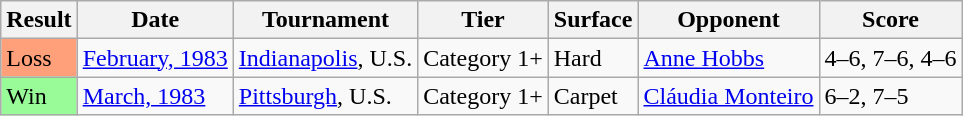<table class="sortable wikitable">
<tr>
<th>Result</th>
<th>Date</th>
<th>Tournament</th>
<th>Tier</th>
<th>Surface</th>
<th>Opponent</th>
<th class="unsortable">Score</th>
</tr>
<tr>
<td style="background:#FFA07A;">Loss</td>
<td><a href='#'>February, 1983</a></td>
<td><a href='#'>Indianapolis</a>, U.S.</td>
<td>Category 1+</td>
<td>Hard</td>
<td> <a href='#'>Anne Hobbs</a></td>
<td>4–6, 7–6, 4–6</td>
</tr>
<tr>
<td style="background:#98FB98;">Win</td>
<td><a href='#'>March, 1983</a></td>
<td><a href='#'>Pittsburgh</a>, U.S.</td>
<td>Category 1+</td>
<td>Carpet</td>
<td> <a href='#'>Cláudia Monteiro</a></td>
<td>6–2, 7–5</td>
</tr>
</table>
